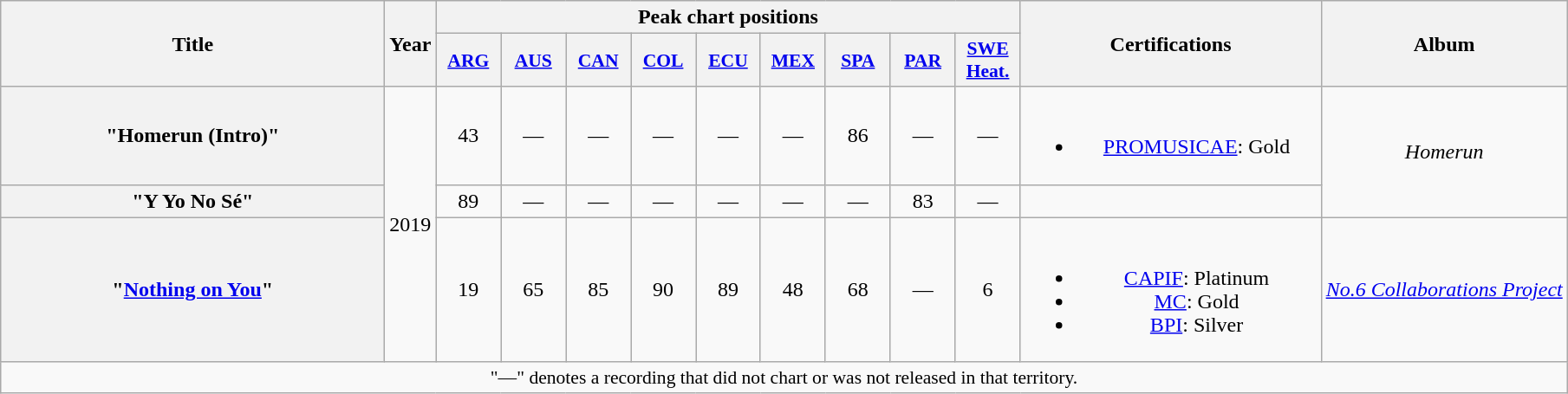<table class="wikitable plainrowheaders" style="text-align:center;">
<tr>
<th scope="col" rowspan="2" style="width:18em;">Title</th>
<th scope="col" rowspan="2">Year</th>
<th scope="col" colspan="9">Peak chart positions</th>
<th scope="col" rowspan="2" style="width:14em;">Certifications</th>
<th scope="col" rowspan="2">Album</th>
</tr>
<tr>
<th scope="col" style="width:3em;font-size:90%;"><a href='#'>ARG</a><br></th>
<th scope="col" style="width:3em;font-size:90%;"><a href='#'>AUS</a><br></th>
<th scope="col" style="width:3em;font-size:90%;"><a href='#'>CAN</a><br></th>
<th scope="col" style="width:3em;font-size:90%;"><a href='#'>COL</a><br></th>
<th scope="col" style="width:3em;font-size:90%;"><a href='#'>ECU</a><br></th>
<th scope="col" style="width:3em;font-size:90%;"><a href='#'>MEX</a><br></th>
<th scope="col" style="width:3em;font-size:90%;"><a href='#'>SPA</a><br></th>
<th scope="col" style="width:3em;font-size:90%;"><a href='#'>PAR</a><br></th>
<th scope="col" style="width:3em;font-size:90%;"><a href='#'>SWE<br>Heat.</a><br></th>
</tr>
<tr>
<th scope="row">"Homerun (Intro)"</th>
<td rowspan="3">2019</td>
<td>43</td>
<td>—</td>
<td>—</td>
<td>—</td>
<td>—</td>
<td>—</td>
<td>86</td>
<td>—</td>
<td>—</td>
<td><br><ul><li><a href='#'>PROMUSICAE</a>: Gold</li></ul></td>
<td rowspan="2"><em>Homerun</em></td>
</tr>
<tr>
<th scope="row">"Y Yo No Sé"</th>
<td>89</td>
<td>—</td>
<td>—</td>
<td>—</td>
<td>—</td>
<td>—</td>
<td>—</td>
<td>83</td>
<td>—</td>
<td></td>
</tr>
<tr>
<th scope="row">"<a href='#'>Nothing on You</a>"<br></th>
<td>19</td>
<td>65</td>
<td>85</td>
<td>90</td>
<td>89</td>
<td>48</td>
<td>68</td>
<td>—</td>
<td>6</td>
<td><br><ul><li><a href='#'>CAPIF</a>: Platinum</li><li><a href='#'>MC</a>: Gold</li><li><a href='#'>BPI</a>: Silver</li></ul></td>
<td><em><a href='#'>No.6 Collaborations Project</a></em></td>
</tr>
<tr>
<td colspan="15" style="font-size:90%">"—" denotes a recording that did not chart or was not released in that territory.</td>
</tr>
</table>
